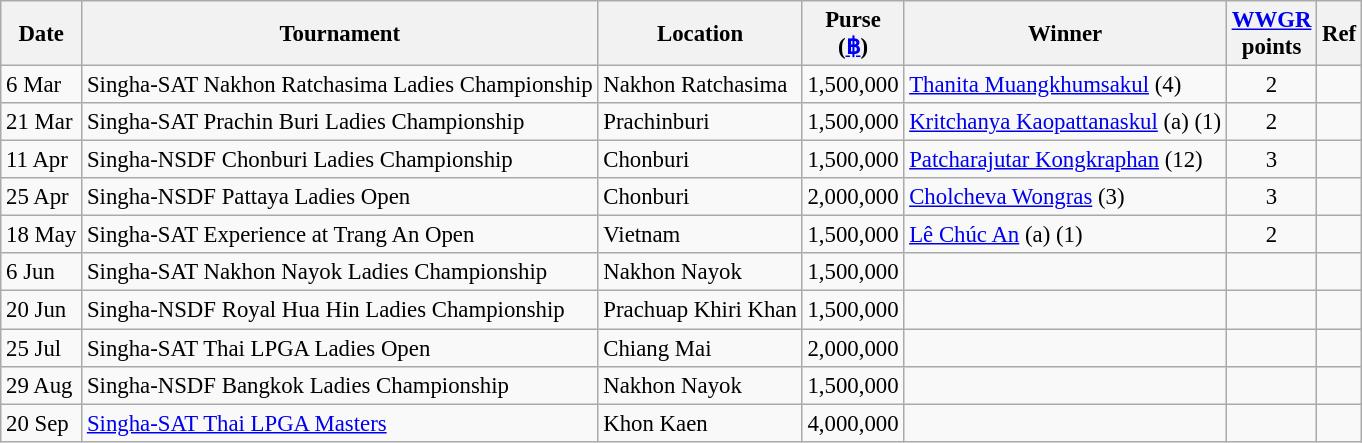<table class="wikitable" style="font-size:95%;">
<tr>
<th>Date</th>
<th>Tournament</th>
<th>Location</th>
<th>Purse<br>(<a href='#'>฿</a>)</th>
<th>Winner</th>
<th><a href='#'>WWGR</a><br>points</th>
<th>Ref</th>
</tr>
<tr>
<td>6 Mar</td>
<td>Singha-SAT Nakhon Ratchasima Ladies Championship</td>
<td>Nakhon Ratchasima</td>
<td>1,500,000</td>
<td> <a href='#'>Thanita Muangkhumsakul</a> (4)</td>
<td align="center">2</td>
<td></td>
</tr>
<tr>
<td>21 Mar</td>
<td>Singha-SAT Prachin Buri Ladies Championship</td>
<td>Prachinburi</td>
<td>1,500,000</td>
<td> <a href='#'>Kritchanya Kaopattanaskul</a> (a) (1)</td>
<td align="center">2</td>
<td></td>
</tr>
<tr>
<td>11 Apr</td>
<td>Singha-NSDF Chonburi Ladies Championship</td>
<td>Chonburi</td>
<td>1,500,000</td>
<td> <a href='#'>Patcharajutar Kongkraphan</a> (12)</td>
<td align="center">3</td>
<td></td>
</tr>
<tr>
<td>25 Apr</td>
<td>Singha-NSDF Pattaya Ladies Open</td>
<td>Chonburi</td>
<td>2,000,000</td>
<td> <a href='#'>Cholcheva Wongras</a> (3)</td>
<td align="center">3</td>
<td></td>
</tr>
<tr>
<td>18 May</td>
<td>Singha-SAT Experience at Trang An Open</td>
<td>Vietnam</td>
<td>1,500,000</td>
<td> <a href='#'>Lê Chúc An</a> (a) (1)</td>
<td align="center">2</td>
<td></td>
</tr>
<tr>
<td>6 Jun</td>
<td>Singha-SAT Nakhon Nayok Ladies Championship</td>
<td>Nakhon Nayok</td>
<td>1,500,000</td>
<td></td>
<td></td>
<td></td>
</tr>
<tr>
<td>20 Jun</td>
<td>Singha-NSDF Royal Hua Hin Ladies Championship</td>
<td>Prachuap Khiri Khan</td>
<td>1,500,000</td>
<td></td>
<td></td>
<td></td>
</tr>
<tr>
<td>25 Jul</td>
<td>Singha-SAT Thai LPGA Ladies Open</td>
<td>Chiang Mai</td>
<td>2,000,000</td>
<td></td>
<td></td>
<td></td>
</tr>
<tr>
<td>29 Aug</td>
<td>Singha-NSDF Bangkok Ladies Championship</td>
<td>Nakhon Nayok</td>
<td>1,500,000</td>
<td></td>
<td></td>
<td></td>
</tr>
<tr>
<td>20 Sep</td>
<td><a href='#'>Singha-SAT Thai LPGA Masters</a></td>
<td>Khon Kaen</td>
<td>4,000,000</td>
<td></td>
<td></td>
<td></td>
</tr>
</table>
